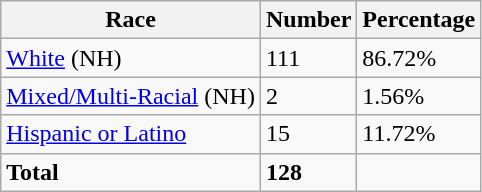<table class="wikitable">
<tr>
<th>Race</th>
<th>Number</th>
<th>Percentage</th>
</tr>
<tr>
<td><a href='#'>White</a> (NH)</td>
<td>111</td>
<td>86.72%</td>
</tr>
<tr>
<td><a href='#'>Mixed/Multi-Racial</a> (NH)</td>
<td>2</td>
<td>1.56%</td>
</tr>
<tr>
<td><a href='#'>Hispanic or Latino</a></td>
<td>15</td>
<td>11.72%</td>
</tr>
<tr>
<td><strong>Total</strong></td>
<td><strong>128</strong></td>
<td></td>
</tr>
</table>
